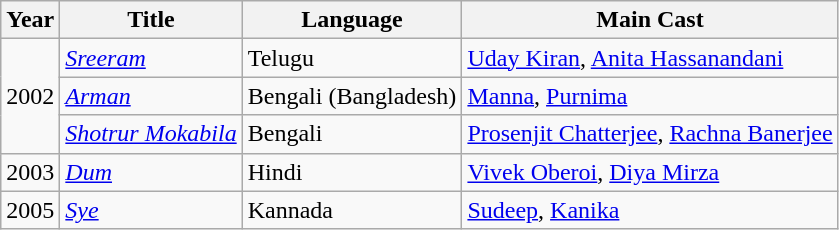<table class="wikitable">
<tr>
<th>Year</th>
<th>Title</th>
<th>Language</th>
<th>Main Cast</th>
</tr>
<tr>
<td rowspan="3">2002</td>
<td><em><a href='#'>Sreeram</a></em></td>
<td>Telugu</td>
<td><a href='#'>Uday Kiran</a>, <a href='#'>Anita Hassanandani</a></td>
</tr>
<tr>
<td><em><a href='#'>Arman</a></em></td>
<td>Bengali (Bangladesh)</td>
<td><a href='#'>Manna</a>, <a href='#'>Purnima</a></td>
</tr>
<tr>
<td><em><a href='#'>Shotrur Mokabila</a></em></td>
<td>Bengali</td>
<td><a href='#'>Prosenjit Chatterjee</a>, <a href='#'>Rachna Banerjee</a></td>
</tr>
<tr>
<td>2003</td>
<td><em><a href='#'>Dum</a></em></td>
<td>Hindi</td>
<td><a href='#'>Vivek Oberoi</a>, <a href='#'>Diya Mirza</a></td>
</tr>
<tr>
<td>2005</td>
<td><em><a href='#'>Sye</a></em></td>
<td>Kannada</td>
<td><a href='#'>Sudeep</a>, <a href='#'>Kanika</a></td>
</tr>
</table>
